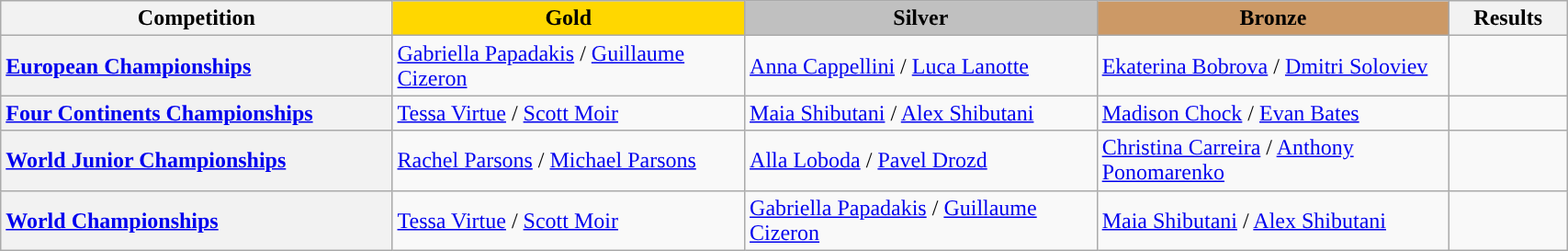<table class="wikitable unsortable" style="text-align:left; width:90%">
<tr>
<th scope="col" style="text-align:center; width:25%;">Competition</th>
<td scope="col" style="text-align:center; width:22.5%; background:gold"><strong>Gold</strong></td>
<td scope="col" style="text-align:center; width:22.5%; background:silver"><strong>Silver</strong></td>
<td scope="col" style="text-align:center; width:22.5%; background:#c96"><strong>Bronze</strong></td>
<th scope="col" style="text-align:center; width:7.5%;">Results</th>
</tr>
<tr>
<th scope="row" style="text-align:left"> <a href='#'>European Championships</a></th>
<td> <a href='#'>Gabriella Papadakis</a> / <a href='#'>Guillaume Cizeron</a></td>
<td> <a href='#'>Anna Cappellini</a> / <a href='#'>Luca Lanotte</a></td>
<td> <a href='#'>Ekaterina Bobrova</a> / <a href='#'>Dmitri Soloviev</a></td>
<td></td>
</tr>
<tr>
<th scope="row" style="text-align:left"> <a href='#'>Four Continents Championships</a></th>
<td> <a href='#'>Tessa Virtue</a> / <a href='#'>Scott Moir</a></td>
<td> <a href='#'>Maia Shibutani</a> / <a href='#'>Alex Shibutani</a></td>
<td> <a href='#'>Madison Chock</a> / <a href='#'>Evan Bates</a></td>
<td></td>
</tr>
<tr>
<th scope="row" style="text-align:left"> <a href='#'>World Junior Championships</a></th>
<td> <a href='#'>Rachel Parsons</a> / <a href='#'>Michael Parsons</a></td>
<td> <a href='#'>Alla Loboda</a> / <a href='#'>Pavel Drozd</a></td>
<td> <a href='#'>Christina Carreira</a> / <a href='#'>Anthony Ponomarenko</a></td>
<td></td>
</tr>
<tr>
<th scope="row" style="text-align:left"> <a href='#'>World Championships</a></th>
<td> <a href='#'>Tessa Virtue</a> / <a href='#'>Scott Moir</a></td>
<td> <a href='#'>Gabriella Papadakis</a> / <a href='#'>Guillaume Cizeron</a></td>
<td> <a href='#'>Maia Shibutani</a> / <a href='#'>Alex Shibutani</a></td>
<td></td>
</tr>
</table>
